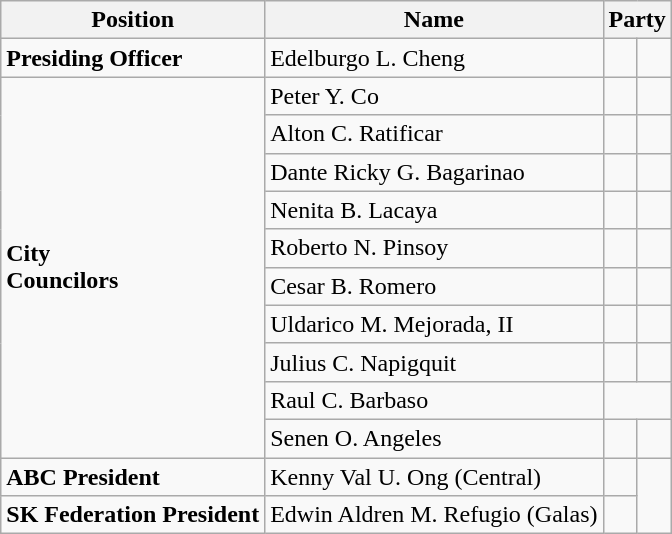<table class=wikitable>
<tr>
<th>Position</th>
<th>Name</th>
<th colspan=2>Party</th>
</tr>
<tr>
<td><strong>Presiding Officer</strong></td>
<td>Edelburgo L. Cheng</td>
<td></td>
<td></td>
</tr>
<tr>
<td rowspan=10><strong>City<br>Councilors</strong></td>
<td>Peter Y. Co</td>
<td></td>
<td></td>
</tr>
<tr>
<td>Alton C. Ratificar</td>
<td></td>
<td></td>
</tr>
<tr>
<td>Dante Ricky G. Bagarinao</td>
<td></td>
<td></td>
</tr>
<tr>
<td>Nenita B. Lacaya</td>
<td></td>
<td></td>
</tr>
<tr>
<td>Roberto N. Pinsoy</td>
<td></td>
<td></td>
</tr>
<tr>
<td>Cesar B. Romero</td>
<td></td>
<td></td>
</tr>
<tr>
<td>Uldarico M. Mejorada, II</td>
<td></td>
<td></td>
</tr>
<tr>
<td>Julius C. Napigquit</td>
<td></td>
<td></td>
</tr>
<tr>
<td>Raul C. Barbaso</td>
</tr>
<tr>
<td>Senen O. Angeles</td>
<td></td>
<td></td>
</tr>
<tr>
<td><strong>ABC President</strong></td>
<td>Kenny Val U. Ong (Central)</td>
<td></td>
</tr>
<tr>
<td><strong>SK Federation President</strong></td>
<td>Edwin Aldren M. Refugio (Galas)</td>
<td></td>
</tr>
</table>
